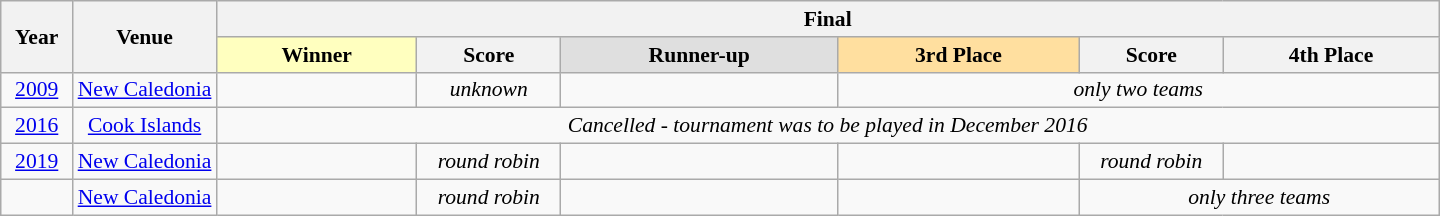<table class="wikitable" style="font-size: 90%; text-align: center;">
<tr>
<th rowspan="2" width="5%">Year</th>
<th rowspan="2" width="10%">Venue</th>
<th colspan="6">Final</th>
</tr>
<tr>
<td style="text-align:center;background:#ffffbf;"><strong>Winner</strong></td>
<th width="10%">Score</th>
<td style="text-align:center; background:#dfdfdf;"><strong>Runner-up</strong></td>
<td style="text-align:center; background:#ffdf9f;"><strong>3rd Place</strong></td>
<th width="10%">Score</th>
<th width="15%">4th Place</th>
</tr>
<tr>
<td><a href='#'>2009</a></td>
<td><a href='#'>New Caledonia</a></td>
<td></td>
<td><em>unknown</em></td>
<td></td>
<td colspan=3><em>only two teams</em></td>
</tr>
<tr>
<td><a href='#'>2016</a></td>
<td><a href='#'>Cook Islands</a></td>
<td colspan=6><em>Cancelled - tournament was to be played in December 2016</em></td>
</tr>
<tr>
<td><a href='#'>2019</a></td>
<td><a href='#'>New Caledonia</a></td>
<td></td>
<td><em>round robin</em></td>
<td></td>
<td></td>
<td><em>round robin</em></td>
<td></td>
</tr>
<tr>
<td></td>
<td><a href='#'>New Caledonia</a></td>
<td></td>
<td><em>round robin</em></td>
<td></td>
<td></td>
<td colspan=2><em>only three teams</em></td>
</tr>
</table>
